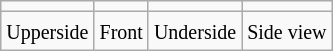<table class="prettytable float-right">
<tr>
<td></td>
<td></td>
<td></td>
<td></td>
</tr>
<tr>
<td><small>Upperside</small></td>
<td><small>Front</small></td>
<td><small>Underside</small></td>
<td><small>Side view</small></td>
</tr>
</table>
